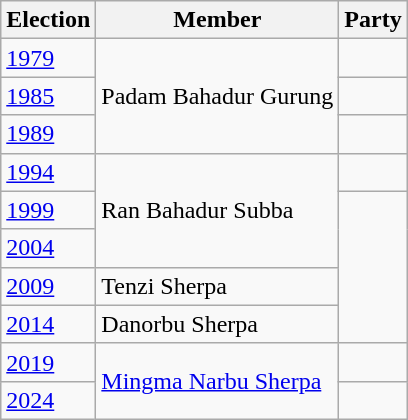<table class="wikitable sortable">
<tr>
<th>Election</th>
<th>Member</th>
<th colspan=2>Party</th>
</tr>
<tr>
<td><a href='#'>1979</a></td>
<td rowspan=3>Padam Bahadur Gurung</td>
<td></td>
</tr>
<tr>
<td><a href='#'>1985</a></td>
<td></td>
</tr>
<tr>
<td><a href='#'>1989</a></td>
</tr>
<tr>
<td><a href='#'>1994</a></td>
<td rowspan=3>Ran Bahadur Subba</td>
<td></td>
</tr>
<tr>
<td><a href='#'>1999</a></td>
</tr>
<tr>
<td><a href='#'>2004</a></td>
</tr>
<tr>
<td><a href='#'>2009</a></td>
<td>Tenzi Sherpa</td>
</tr>
<tr>
<td><a href='#'>2014</a></td>
<td>Danorbu Sherpa</td>
</tr>
<tr>
<td><a href='#'>2019</a></td>
<td rowspan=2><a href='#'>Mingma Narbu Sherpa</a></td>
<td></td>
</tr>
<tr>
<td><a href='#'>2024</a></td>
</tr>
</table>
